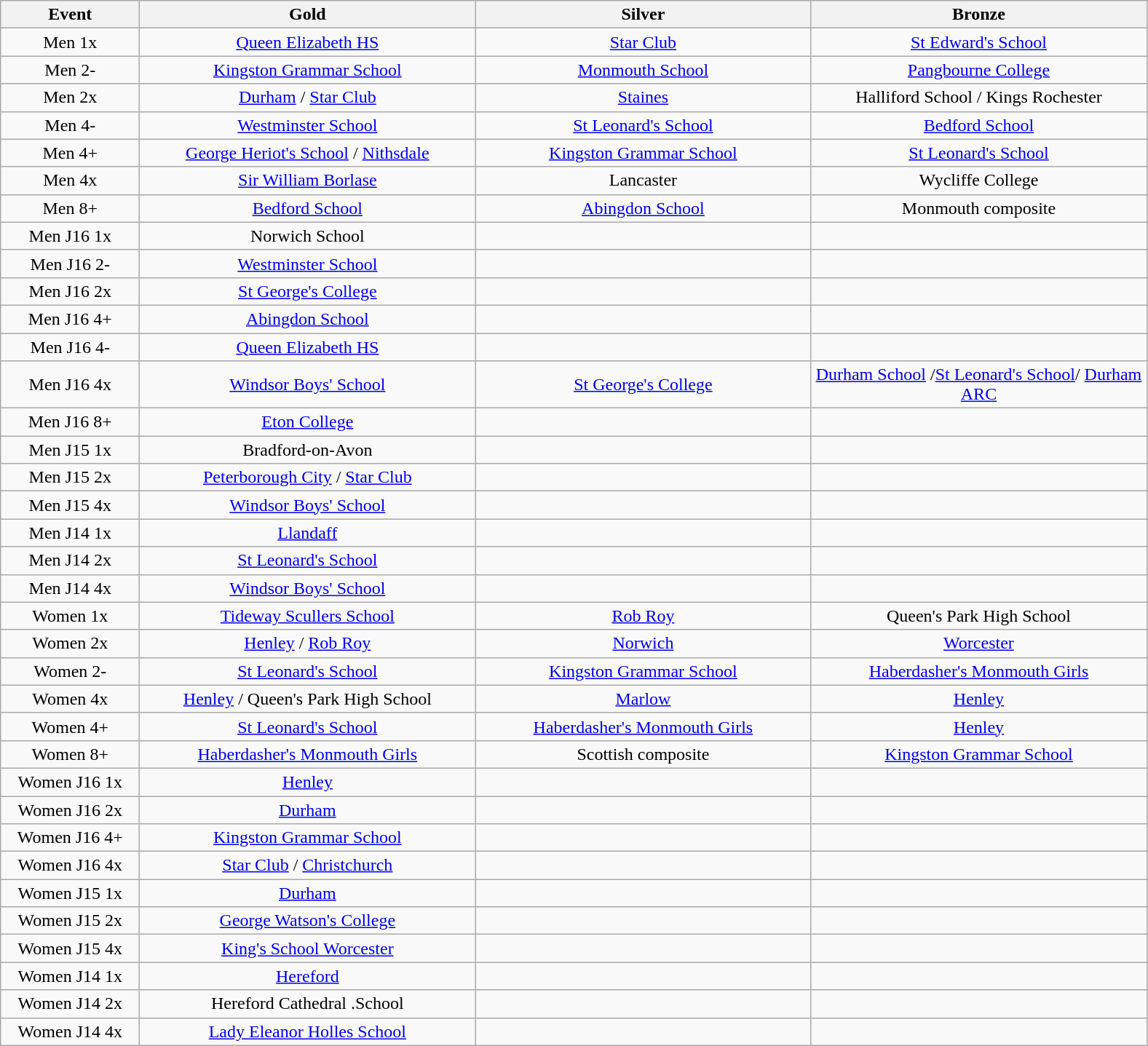<table class="wikitable" style="text-align:center">
<tr>
<th width=120>Event</th>
<th width=300>Gold</th>
<th width=300>Silver</th>
<th width=300>Bronze</th>
</tr>
<tr>
<td>Men 1x</td>
<td><a href='#'>Queen Elizabeth HS</a></td>
<td><a href='#'>Star Club</a></td>
<td><a href='#'>St Edward's School</a></td>
</tr>
<tr>
<td>Men 2-</td>
<td><a href='#'>Kingston Grammar School</a></td>
<td><a href='#'>Monmouth School</a></td>
<td><a href='#'>Pangbourne College</a></td>
</tr>
<tr>
<td>Men 2x</td>
<td><a href='#'>Durham</a> / <a href='#'>Star Club</a></td>
<td><a href='#'>Staines</a></td>
<td>Halliford School / Kings Rochester</td>
</tr>
<tr>
<td>Men 4-</td>
<td><a href='#'>Westminster School</a></td>
<td><a href='#'>St Leonard's School</a></td>
<td><a href='#'>Bedford School</a></td>
</tr>
<tr>
<td>Men 4+</td>
<td><a href='#'>George Heriot's School</a> / <a href='#'>Nithsdale</a></td>
<td><a href='#'>Kingston Grammar School</a></td>
<td><a href='#'>St Leonard's School</a></td>
</tr>
<tr>
<td>Men 4x</td>
<td><a href='#'>Sir William Borlase</a></td>
<td>Lancaster</td>
<td>Wycliffe College</td>
</tr>
<tr>
<td>Men 8+</td>
<td><a href='#'>Bedford School</a></td>
<td><a href='#'>Abingdon School</a></td>
<td>Monmouth composite</td>
</tr>
<tr>
<td>Men J16 1x</td>
<td>Norwich School</td>
<td></td>
<td></td>
</tr>
<tr>
<td>Men J16 2-</td>
<td><a href='#'>Westminster School</a></td>
<td></td>
<td></td>
</tr>
<tr>
<td>Men J16 2x</td>
<td><a href='#'>St George's College</a></td>
<td></td>
<td></td>
</tr>
<tr>
<td>Men J16 4+</td>
<td><a href='#'>Abingdon School</a></td>
<td></td>
<td></td>
</tr>
<tr>
<td>Men J16 4-</td>
<td><a href='#'>Queen Elizabeth HS</a></td>
<td></td>
<td></td>
</tr>
<tr>
<td>Men J16 4x</td>
<td><a href='#'>Windsor Boys' School</a></td>
<td><a href='#'>St George's College</a></td>
<td><a href='#'>Durham School</a> /<a href='#'>St Leonard's School</a>/ <a href='#'>Durham ARC</a></td>
</tr>
<tr>
<td>Men J16 8+</td>
<td><a href='#'>Eton College</a></td>
<td></td>
<td></td>
</tr>
<tr>
<td>Men J15 1x</td>
<td>Bradford-on-Avon</td>
<td></td>
<td></td>
</tr>
<tr>
<td>Men J15 2x</td>
<td><a href='#'>Peterborough City</a> / <a href='#'>Star Club</a></td>
<td></td>
<td></td>
</tr>
<tr>
<td>Men J15 4x</td>
<td><a href='#'>Windsor Boys' School</a></td>
<td></td>
<td></td>
</tr>
<tr>
<td>Men J14 1x</td>
<td><a href='#'>Llandaff</a></td>
<td></td>
<td></td>
</tr>
<tr>
<td>Men J14 2x</td>
<td><a href='#'>St Leonard's School</a></td>
<td></td>
<td></td>
</tr>
<tr>
<td>Men J14 4x</td>
<td><a href='#'>Windsor Boys' School</a></td>
<td></td>
<td></td>
</tr>
<tr>
<td>Women 1x</td>
<td><a href='#'>Tideway Scullers School</a></td>
<td><a href='#'>Rob Roy</a></td>
<td>Queen's Park High School</td>
</tr>
<tr>
<td>Women 2x</td>
<td><a href='#'>Henley</a> / <a href='#'>Rob Roy</a></td>
<td><a href='#'>Norwich</a></td>
<td><a href='#'>Worcester</a></td>
</tr>
<tr>
<td>Women 2-</td>
<td><a href='#'>St Leonard's School</a></td>
<td><a href='#'>Kingston Grammar School</a></td>
<td><a href='#'>Haberdasher's Monmouth Girls</a></td>
</tr>
<tr>
<td>Women 4x</td>
<td><a href='#'>Henley</a> / Queen's Park High School</td>
<td><a href='#'>Marlow</a></td>
<td><a href='#'>Henley</a></td>
</tr>
<tr>
<td>Women 4+</td>
<td><a href='#'>St Leonard's School</a></td>
<td><a href='#'>Haberdasher's Monmouth Girls</a></td>
<td><a href='#'>Henley</a></td>
</tr>
<tr>
<td>Women 8+</td>
<td><a href='#'>Haberdasher's Monmouth Girls</a></td>
<td>Scottish composite</td>
<td><a href='#'>Kingston Grammar School</a></td>
</tr>
<tr>
<td>Women J16 1x</td>
<td><a href='#'>Henley</a></td>
<td></td>
<td></td>
</tr>
<tr>
<td>Women J16 2x</td>
<td><a href='#'>Durham</a></td>
<td></td>
<td></td>
</tr>
<tr>
<td>Women J16 4+</td>
<td><a href='#'>Kingston Grammar School</a></td>
<td></td>
<td></td>
</tr>
<tr>
<td>Women J16 4x</td>
<td><a href='#'>Star Club</a> / <a href='#'>Christchurch</a></td>
<td></td>
<td></td>
</tr>
<tr>
<td>Women J15 1x</td>
<td><a href='#'>Durham</a></td>
<td></td>
<td></td>
</tr>
<tr>
<td>Women J15 2x</td>
<td><a href='#'>George Watson's College</a></td>
<td></td>
<td></td>
</tr>
<tr>
<td>Women J15 4x</td>
<td><a href='#'>King's School Worcester</a></td>
<td></td>
<td></td>
</tr>
<tr>
<td>Women J14 1x</td>
<td><a href='#'>Hereford</a></td>
<td></td>
<td></td>
</tr>
<tr>
<td>Women J14 2x</td>
<td>Hereford Cathedral .School</td>
<td></td>
<td></td>
</tr>
<tr>
<td>Women J14 4x</td>
<td><a href='#'>Lady Eleanor Holles School</a></td>
<td></td>
<td></td>
</tr>
</table>
